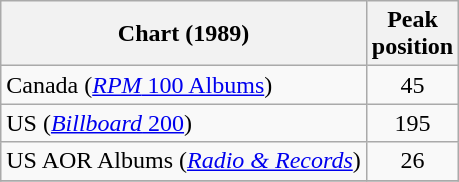<table class="wikitable sortable" border="1">
<tr>
<th>Chart (1989)</th>
<th>Peak<br>position</th>
</tr>
<tr>
<td>Canada (<a href='#'><em>RPM</em> 100 Albums</a>)</td>
<td align="center">45</td>
</tr>
<tr>
<td>US (<a href='#'><em>Billboard</em> 200</a>)</td>
<td align="center">195</td>
</tr>
<tr>
<td>US AOR Albums (<em><a href='#'>Radio & Records</a></em>)</td>
<td align="center">26</td>
</tr>
<tr>
</tr>
</table>
